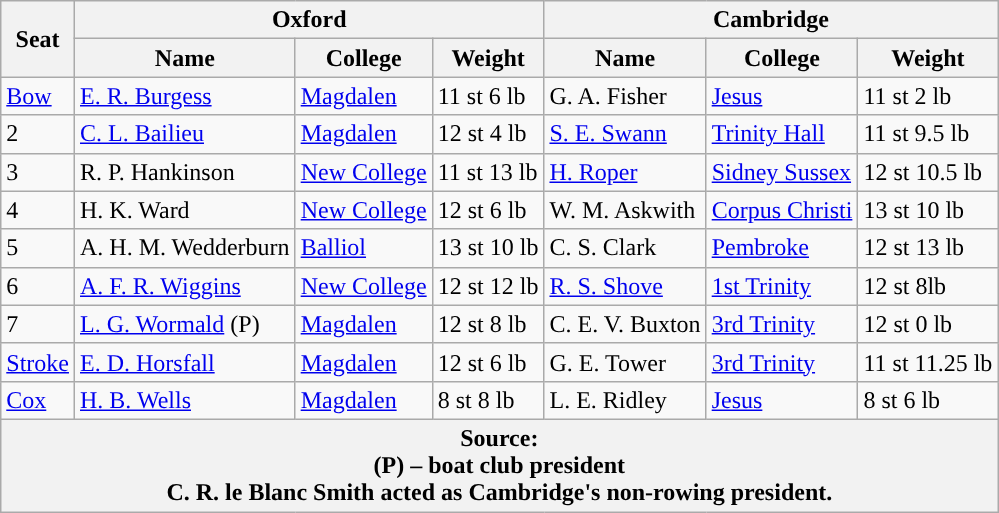<table class="wikitable">
<tr>
<th rowspan="2" scope="col">Seat</th>
<th colspan="3" scope="col">Oxford <br> </th>
<th colspan="3" scope="col">Cambridge <br> </th>
</tr>
<tr>
<th>Name</th>
<th>College</th>
<th>Weight</th>
<th>Name</th>
<th>College</th>
<th>Weight</th>
</tr>
<tr>
<td><a href='#'>Bow</a></td>
<td><a href='#'>E. R. Burgess</a></td>
<td><a href='#'>Magdalen</a></td>
<td>11 st 6 lb</td>
<td>G. A. Fisher</td>
<td><a href='#'>Jesus</a></td>
<td>11 st 2 lb</td>
</tr>
<tr>
<td>2</td>
<td><a href='#'>C. L. Bailieu</a></td>
<td><a href='#'>Magdalen</a></td>
<td>12 st 4 lb</td>
<td><a href='#'>S. E. Swann</a></td>
<td><a href='#'>Trinity Hall</a></td>
<td>11 st 9.5 lb</td>
</tr>
<tr>
<td>3</td>
<td>R. P. Hankinson</td>
<td><a href='#'>New College</a></td>
<td>11 st 13 lb</td>
<td><a href='#'>H. Roper</a></td>
<td><a href='#'>Sidney Sussex</a></td>
<td>12 st 10.5 lb</td>
</tr>
<tr>
<td>4</td>
<td>H. K. Ward</td>
<td><a href='#'>New College</a></td>
<td>12 st 6 lb</td>
<td>W. M. Askwith</td>
<td><a href='#'>Corpus Christi</a></td>
<td>13 st 10 lb</td>
</tr>
<tr>
<td>5</td>
<td>A. H. M. Wedderburn</td>
<td><a href='#'>Balliol</a></td>
<td>13 st 10 lb</td>
<td>C. S. Clark</td>
<td><a href='#'>Pembroke</a></td>
<td>12 st 13 lb</td>
</tr>
<tr>
<td>6</td>
<td><a href='#'>A. F. R. Wiggins</a></td>
<td><a href='#'>New College</a></td>
<td>12 st 12 lb</td>
<td><a href='#'>R. S. Shove</a></td>
<td><a href='#'>1st Trinity</a></td>
<td>12 st 8lb</td>
</tr>
<tr>
<td>7</td>
<td><a href='#'>L. G. Wormald</a> (P)</td>
<td><a href='#'>Magdalen</a></td>
<td>12 st 8 lb</td>
<td>C. E. V. Buxton</td>
<td><a href='#'>3rd Trinity</a></td>
<td>12 st 0 lb</td>
</tr>
<tr>
<td><a href='#'>Stroke</a></td>
<td><a href='#'>E. D. Horsfall</a></td>
<td><a href='#'>Magdalen</a></td>
<td>12 st 6 lb</td>
<td>G. E. Tower</td>
<td><a href='#'>3rd Trinity</a></td>
<td>11 st 11.25 lb</td>
</tr>
<tr>
<td><a href='#'>Cox</a></td>
<td><a href='#'>H. B. Wells</a></td>
<td><a href='#'>Magdalen</a></td>
<td>8 st 8 lb</td>
<td>L. E. Ridley</td>
<td><a href='#'>Jesus</a></td>
<td>8 st 6 lb</td>
</tr>
<tr>
<th colspan="7">Source:<br>(P) – boat club president<br>C. R. le Blanc Smith acted as Cambridge's non-rowing president.</th>
</tr>
</table>
